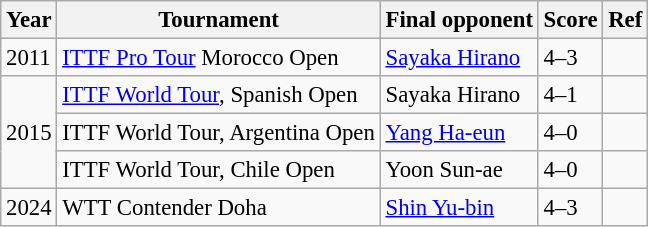<table class="wikitable" style="font-size: 95%;">
<tr>
<th>Year</th>
<th>Tournament</th>
<th>Final opponent</th>
<th>Score</th>
<th>Ref</th>
</tr>
<tr>
<td>2011</td>
<td><a href='#'>ITTF Pro Tour</a> Morocco Open</td>
<td> <a href='#'>Sayaka Hirano</a></td>
<td>4–3</td>
<td></td>
</tr>
<tr>
<td rowspan="3">2015</td>
<td><a href='#'>ITTF World Tour</a>, Spanish Open</td>
<td> Sayaka Hirano</td>
<td>4–1</td>
<td></td>
</tr>
<tr>
<td>ITTF World Tour, Argentina Open</td>
<td> <a href='#'>Yang Ha-eun</a></td>
<td>4–0</td>
<td></td>
</tr>
<tr>
<td>ITTF World Tour, Chile Open</td>
<td> Yoon Sun-ae</td>
<td>4–0</td>
<td></td>
</tr>
<tr>
<td>2024</td>
<td>WTT Contender Doha</td>
<td> <a href='#'>Shin Yu-bin</a></td>
<td>4–3</td>
<td></td>
</tr>
</table>
